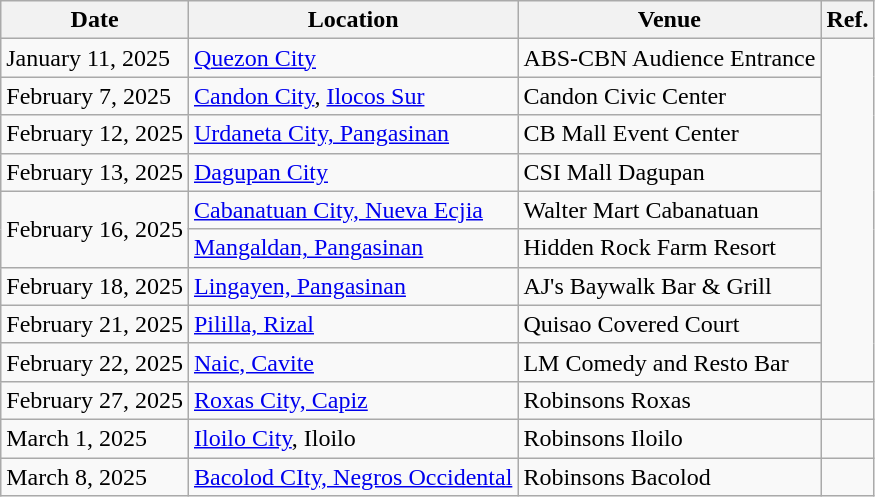<table class="wikitable">
<tr>
<th scope="col">Date</th>
<th scope="col">Location</th>
<th scope="col">Venue</th>
<th>Ref.</th>
</tr>
<tr>
<td>January 11, 2025</td>
<td><a href='#'>Quezon City</a></td>
<td>ABS-CBN Audience Entrance</td>
<td rowspan="9"></td>
</tr>
<tr>
<td>February 7, 2025</td>
<td><a href='#'>Candon City</a>, <a href='#'>Ilocos Sur</a></td>
<td>Candon Civic Center</td>
</tr>
<tr>
<td>February 12, 2025</td>
<td><a href='#'>Urdaneta City, Pangasinan</a></td>
<td>CB Mall Event Center</td>
</tr>
<tr>
<td>February 13, 2025</td>
<td><a href='#'>Dagupan City</a></td>
<td>CSI Mall Dagupan</td>
</tr>
<tr>
<td rowspan="2">February 16, 2025</td>
<td><a href='#'>Cabanatuan City, Nueva Ecjia</a></td>
<td>Walter Mart Cabanatuan</td>
</tr>
<tr>
<td><a href='#'>Mangaldan, Pangasinan</a></td>
<td>Hidden Rock Farm Resort</td>
</tr>
<tr>
<td>February 18, 2025</td>
<td><a href='#'>Lingayen, Pangasinan</a></td>
<td>AJ's Baywalk Bar & Grill</td>
</tr>
<tr>
<td>February 21, 2025</td>
<td><a href='#'>Pililla, Rizal</a></td>
<td>Quisao Covered Court</td>
</tr>
<tr>
<td>February 22, 2025</td>
<td><a href='#'>Naic, Cavite</a></td>
<td>LM Comedy and Resto Bar</td>
</tr>
<tr>
<td>February 27, 2025</td>
<td><a href='#'>Roxas City, Capiz</a></td>
<td>Robinsons Roxas</td>
<td></td>
</tr>
<tr>
<td>March 1, 2025</td>
<td><a href='#'>Iloilo City</a>, Iloilo</td>
<td>Robinsons Iloilo</td>
<td></td>
</tr>
<tr>
<td>March 8, 2025</td>
<td><a href='#'>Bacolod CIty, Negros Occidental</a></td>
<td>Robinsons Bacolod</td>
<td></td>
</tr>
</table>
